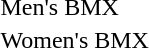<table>
<tr>
<td style="white-space: nowrap;">Men's BMX</td>
<td></td>
<td></td>
<td></td>
</tr>
<tr>
<td style="white-space: nowrap;">Women's BMX</td>
<td></td>
<td></td>
<td></td>
</tr>
</table>
